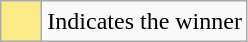<table class="wikitable">
<tr>
<td style="background:#FAEB86; height:20px; width:20px"></td>
<td>Indicates the winner</td>
</tr>
</table>
